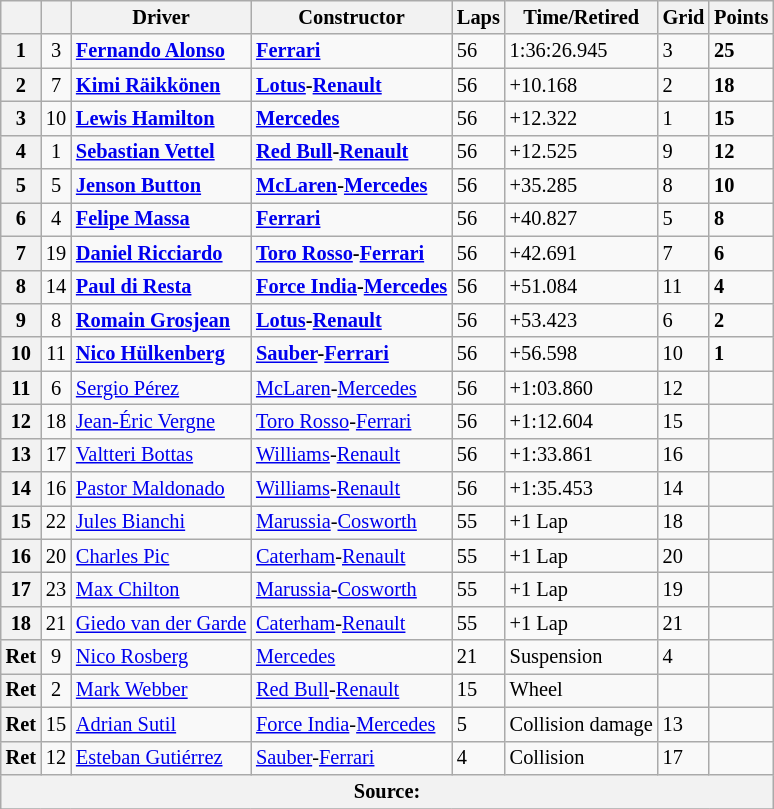<table class="wikitable" style="font-size: 85%">
<tr>
<th></th>
<th></th>
<th>Driver</th>
<th>Constructor</th>
<th>Laps</th>
<th>Time/Retired</th>
<th>Grid</th>
<th>Points</th>
</tr>
<tr>
<th>1</th>
<td align="center">3</td>
<td><strong> <a href='#'>Fernando Alonso</a></strong></td>
<td><strong><a href='#'>Ferrari</a></strong></td>
<td>56</td>
<td>1:36:26.945</td>
<td>3</td>
<td><strong>25</strong></td>
</tr>
<tr>
<th>2</th>
<td align="center">7</td>
<td><strong> <a href='#'>Kimi Räikkönen</a></strong></td>
<td><strong><a href='#'>Lotus</a>-<a href='#'>Renault</a></strong></td>
<td>56</td>
<td>+10.168</td>
<td>2</td>
<td><strong>18</strong></td>
</tr>
<tr>
<th>3</th>
<td align="center">10</td>
<td><strong> <a href='#'>Lewis Hamilton</a></strong></td>
<td><strong><a href='#'>Mercedes</a></strong></td>
<td>56</td>
<td>+12.322</td>
<td>1</td>
<td><strong>15</strong></td>
</tr>
<tr>
<th>4</th>
<td align="center">1</td>
<td><strong> <a href='#'>Sebastian Vettel</a></strong></td>
<td><strong><a href='#'>Red Bull</a>-<a href='#'>Renault</a></strong></td>
<td>56</td>
<td>+12.525</td>
<td>9</td>
<td><strong>12</strong></td>
</tr>
<tr>
<th>5</th>
<td align="center">5</td>
<td><strong> <a href='#'>Jenson Button</a></strong></td>
<td><strong><a href='#'>McLaren</a>-<a href='#'>Mercedes</a></strong></td>
<td>56</td>
<td>+35.285</td>
<td>8</td>
<td><strong>10</strong></td>
</tr>
<tr>
<th>6</th>
<td align="center">4</td>
<td><strong> <a href='#'>Felipe Massa</a></strong></td>
<td><strong><a href='#'>Ferrari</a></strong></td>
<td>56</td>
<td>+40.827</td>
<td>5</td>
<td><strong>8</strong></td>
</tr>
<tr>
<th>7</th>
<td align="center">19</td>
<td><strong> <a href='#'>Daniel Ricciardo</a></strong></td>
<td><strong><a href='#'>Toro Rosso</a>-<a href='#'>Ferrari</a></strong></td>
<td>56</td>
<td>+42.691</td>
<td>7</td>
<td><strong>6</strong></td>
</tr>
<tr>
<th>8</th>
<td align="center">14</td>
<td><strong> <a href='#'>Paul di Resta</a></strong></td>
<td><strong><a href='#'>Force India</a>-<a href='#'>Mercedes</a></strong></td>
<td>56</td>
<td>+51.084</td>
<td>11</td>
<td><strong>4</strong></td>
</tr>
<tr>
<th>9</th>
<td align="center">8</td>
<td><strong> <a href='#'>Romain Grosjean</a></strong></td>
<td><strong><a href='#'>Lotus</a>-<a href='#'>Renault</a></strong></td>
<td>56</td>
<td>+53.423</td>
<td>6</td>
<td><strong>2</strong></td>
</tr>
<tr>
<th>10</th>
<td align="center">11</td>
<td><strong> <a href='#'>Nico Hülkenberg</a></strong></td>
<td><strong><a href='#'>Sauber</a>-<a href='#'>Ferrari</a></strong></td>
<td>56</td>
<td>+56.598</td>
<td>10</td>
<td><strong>1</strong></td>
</tr>
<tr>
<th>11</th>
<td align="center">6</td>
<td> <a href='#'>Sergio Pérez</a></td>
<td><a href='#'>McLaren</a>-<a href='#'>Mercedes</a></td>
<td>56</td>
<td>+1:03.860</td>
<td>12</td>
<td></td>
</tr>
<tr>
<th>12</th>
<td align="center">18</td>
<td> <a href='#'>Jean-Éric Vergne</a></td>
<td><a href='#'>Toro Rosso</a>-<a href='#'>Ferrari</a></td>
<td>56</td>
<td>+1:12.604</td>
<td>15</td>
<td></td>
</tr>
<tr>
<th>13</th>
<td align="center">17</td>
<td> <a href='#'>Valtteri Bottas</a></td>
<td><a href='#'>Williams</a>-<a href='#'>Renault</a></td>
<td>56</td>
<td>+1:33.861</td>
<td>16</td>
<td></td>
</tr>
<tr>
<th>14</th>
<td align="center">16</td>
<td> <a href='#'>Pastor Maldonado</a></td>
<td><a href='#'>Williams</a>-<a href='#'>Renault</a></td>
<td>56</td>
<td>+1:35.453</td>
<td>14</td>
<td></td>
</tr>
<tr>
<th>15</th>
<td align="center">22</td>
<td> <a href='#'>Jules Bianchi</a></td>
<td><a href='#'>Marussia</a>-<a href='#'>Cosworth</a></td>
<td>55</td>
<td>+1 Lap</td>
<td>18</td>
<td></td>
</tr>
<tr>
<th>16</th>
<td align="center">20</td>
<td> <a href='#'>Charles Pic</a></td>
<td><a href='#'>Caterham</a>-<a href='#'>Renault</a></td>
<td>55</td>
<td>+1 Lap</td>
<td>20</td>
<td></td>
</tr>
<tr>
<th>17</th>
<td align="center">23</td>
<td> <a href='#'>Max Chilton</a></td>
<td><a href='#'>Marussia</a>-<a href='#'>Cosworth</a></td>
<td>55</td>
<td>+1 Lap</td>
<td>19</td>
<td></td>
</tr>
<tr>
<th>18</th>
<td align="center">21</td>
<td> <a href='#'>Giedo van der Garde</a></td>
<td><a href='#'>Caterham</a>-<a href='#'>Renault</a></td>
<td>55</td>
<td>+1 Lap</td>
<td>21</td>
<td></td>
</tr>
<tr>
<th>Ret</th>
<td align="center">9</td>
<td> <a href='#'>Nico Rosberg</a></td>
<td><a href='#'>Mercedes</a></td>
<td>21</td>
<td>Suspension</td>
<td>4</td>
<td></td>
</tr>
<tr>
<th>Ret</th>
<td align="center">2</td>
<td> <a href='#'>Mark Webber</a></td>
<td><a href='#'>Red Bull</a>-<a href='#'>Renault</a></td>
<td>15</td>
<td>Wheel</td>
<td></td>
<td></td>
</tr>
<tr>
<th>Ret</th>
<td align="center">15</td>
<td> <a href='#'>Adrian Sutil</a></td>
<td><a href='#'>Force India</a>-<a href='#'>Mercedes</a></td>
<td>5</td>
<td>Collision damage</td>
<td>13</td>
<td></td>
</tr>
<tr>
<th>Ret</th>
<td align="center">12</td>
<td> <a href='#'>Esteban Gutiérrez</a></td>
<td><a href='#'>Sauber</a>-<a href='#'>Ferrari</a></td>
<td>4</td>
<td>Collision</td>
<td>17</td>
<td></td>
</tr>
<tr>
<th colspan=8>Source:</th>
</tr>
<tr>
</tr>
</table>
